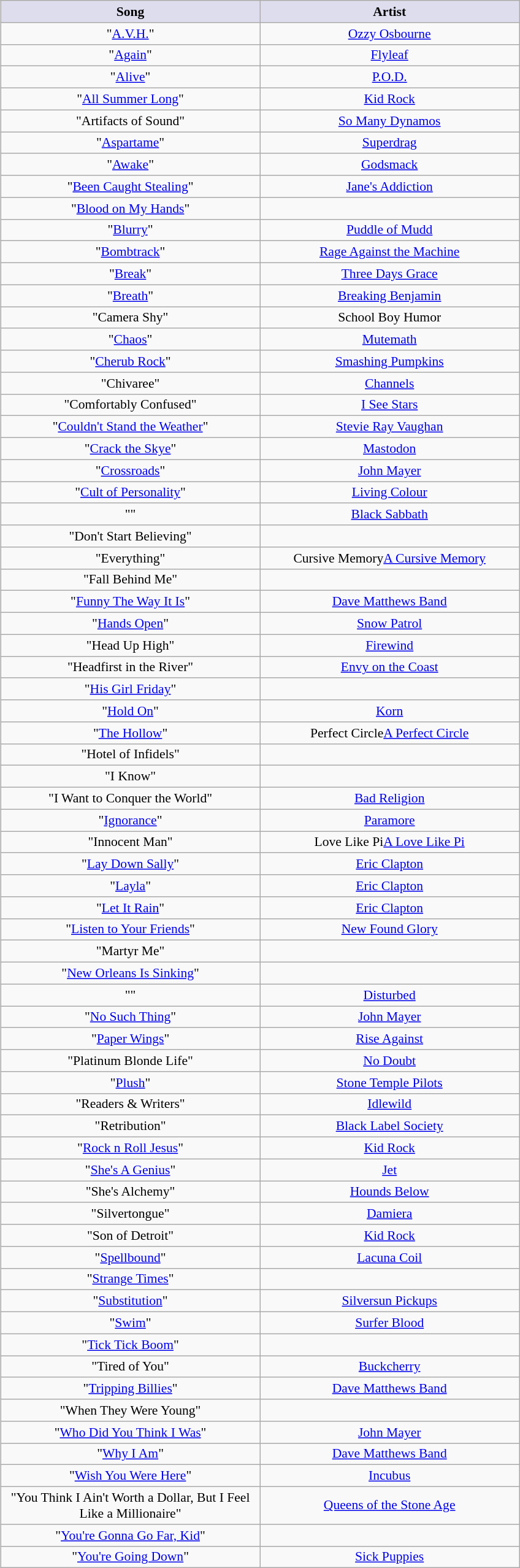<table class="wikitable sortable" style="font-size:90%; text-align:center; margin: 5px;">
<tr>
<th style="background:#dde; width:275px;">Song</th>
<th style="background:#dde; width:275px;">Artist</th>
</tr>
<tr>
<td>"<a href='#'>A.V.H.</a>"</td>
<td><a href='#'>Ozzy Osbourne</a></td>
</tr>
<tr>
<td>"<a href='#'>Again</a>"</td>
<td><a href='#'>Flyleaf</a></td>
</tr>
<tr>
<td>"<a href='#'>Alive</a>"</td>
<td><a href='#'>P.O.D.</a></td>
</tr>
<tr>
<td>"<a href='#'>All Summer Long</a>"</td>
<td><a href='#'>Kid Rock</a></td>
</tr>
<tr>
<td>"Artifacts of Sound"</td>
<td><a href='#'>So Many Dynamos</a></td>
</tr>
<tr>
<td>"<a href='#'>Aspartame</a>"</td>
<td><a href='#'>Superdrag</a></td>
</tr>
<tr>
<td>"<a href='#'>Awake</a>"</td>
<td><a href='#'>Godsmack</a></td>
</tr>
<tr>
<td>"<a href='#'>Been Caught Stealing</a>"</td>
<td><a href='#'>Jane's Addiction</a></td>
</tr>
<tr>
<td>"<a href='#'>Blood on My Hands</a>"</td>
<td></td>
</tr>
<tr>
<td>"<a href='#'>Blurry</a>"</td>
<td><a href='#'>Puddle of Mudd</a></td>
</tr>
<tr>
<td>"<a href='#'>Bombtrack</a>"</td>
<td><a href='#'>Rage Against the Machine</a></td>
</tr>
<tr>
<td>"<a href='#'>Break</a>"</td>
<td><a href='#'>Three Days Grace</a></td>
</tr>
<tr>
<td>"<a href='#'>Breath</a>"</td>
<td><a href='#'>Breaking Benjamin</a></td>
</tr>
<tr>
<td>"Camera Shy"</td>
<td>School Boy Humor</td>
</tr>
<tr>
<td>"<a href='#'>Chaos</a>"</td>
<td><a href='#'>Mutemath</a></td>
</tr>
<tr>
<td>"<a href='#'>Cherub Rock</a>"</td>
<td><a href='#'>Smashing Pumpkins</a></td>
</tr>
<tr>
<td>"Chivaree"</td>
<td><a href='#'>Channels</a></td>
</tr>
<tr>
<td>"Comfortably Confused"</td>
<td><a href='#'>I See Stars</a></td>
</tr>
<tr>
<td>"<a href='#'>Couldn't Stand the Weather</a>"</td>
<td><a href='#'>Stevie Ray Vaughan</a></td>
</tr>
<tr>
<td>"<a href='#'>Crack the Skye</a>"</td>
<td><a href='#'>Mastodon</a></td>
</tr>
<tr>
<td>"<a href='#'>Crossroads</a>"</td>
<td><a href='#'>John Mayer</a></td>
</tr>
<tr>
<td>"<a href='#'>Cult of Personality</a>"</td>
<td><a href='#'>Living Colour</a></td>
</tr>
<tr>
<td>""</td>
<td><a href='#'>Black Sabbath</a></td>
</tr>
<tr>
<td>"Don't Start Believing"</td>
<td></td>
</tr>
<tr>
<td>"Everything"</td>
<td><span>Cursive Memory</span><a href='#'>A Cursive Memory</a></td>
</tr>
<tr>
<td>"Fall Behind Me"</td>
<td></td>
</tr>
<tr>
<td>"<a href='#'>Funny The Way It Is</a>"</td>
<td><a href='#'>Dave Matthews Band</a></td>
</tr>
<tr>
<td>"<a href='#'>Hands Open</a>"</td>
<td><a href='#'>Snow Patrol</a></td>
</tr>
<tr>
<td>"Head Up High"</td>
<td><a href='#'>Firewind</a></td>
</tr>
<tr>
<td>"Headfirst in the River"</td>
<td><a href='#'>Envy on the Coast</a></td>
</tr>
<tr>
<td>"<a href='#'>His Girl Friday</a>"</td>
<td></td>
</tr>
<tr>
<td>"<a href='#'>Hold On</a>"</td>
<td><a href='#'>Korn</a></td>
</tr>
<tr>
<td>"<a href='#'>The Hollow</a>"</td>
<td><span>Perfect Circle</span><a href='#'>A Perfect Circle</a></td>
</tr>
<tr>
<td>"Hotel of Infidels"</td>
<td></td>
</tr>
<tr>
<td>"I Know"</td>
<td></td>
</tr>
<tr>
<td>"I Want to Conquer the World"</td>
<td><a href='#'>Bad Religion</a></td>
</tr>
<tr>
<td>"<a href='#'>Ignorance</a>"</td>
<td><a href='#'>Paramore</a></td>
</tr>
<tr>
<td>"Innocent Man"</td>
<td><span>Love Like Pi</span><a href='#'>A Love Like Pi</a></td>
</tr>
<tr>
<td>"<a href='#'>Lay Down Sally</a>"</td>
<td><a href='#'>Eric Clapton</a></td>
</tr>
<tr>
<td>"<a href='#'>Layla</a>"</td>
<td><a href='#'>Eric Clapton</a></td>
</tr>
<tr>
<td>"<a href='#'>Let It Rain</a>"</td>
<td><a href='#'>Eric Clapton</a></td>
</tr>
<tr>
<td>"<a href='#'>Listen to Your Friends</a>"</td>
<td><a href='#'>New Found Glory</a></td>
</tr>
<tr>
<td>"Martyr Me"</td>
<td></td>
</tr>
<tr>
<td>"<a href='#'>New Orleans Is Sinking</a>"</td>
<td></td>
</tr>
<tr>
<td>""</td>
<td><a href='#'>Disturbed</a></td>
</tr>
<tr>
<td>"<a href='#'>No Such Thing</a>"</td>
<td><a href='#'>John Mayer</a></td>
</tr>
<tr>
<td>"<a href='#'>Paper Wings</a>"</td>
<td><a href='#'>Rise Against</a></td>
</tr>
<tr>
<td>"Platinum Blonde Life"</td>
<td><a href='#'>No Doubt</a></td>
</tr>
<tr>
<td>"<a href='#'>Plush</a>"</td>
<td><a href='#'>Stone Temple Pilots</a></td>
</tr>
<tr>
<td>"Readers & Writers"</td>
<td><a href='#'>Idlewild</a></td>
</tr>
<tr>
<td>"Retribution"</td>
<td><a href='#'>Black Label Society</a></td>
</tr>
<tr>
<td>"<a href='#'>Rock n Roll Jesus</a>"</td>
<td><a href='#'>Kid Rock</a></td>
</tr>
<tr>
<td>"<a href='#'>She's A Genius</a>"</td>
<td><a href='#'>Jet</a></td>
</tr>
<tr>
<td>"She's Alchemy"</td>
<td><a href='#'>Hounds Below</a></td>
</tr>
<tr>
<td>"Silvertongue"</td>
<td><a href='#'>Damiera</a></td>
</tr>
<tr>
<td>"Son of Detroit"</td>
<td><a href='#'>Kid Rock</a></td>
</tr>
<tr>
<td>"<a href='#'>Spellbound</a>"</td>
<td><a href='#'>Lacuna Coil</a></td>
</tr>
<tr>
<td>"<a href='#'>Strange Times</a>"</td>
<td></td>
</tr>
<tr>
<td>"<a href='#'>Substitution</a>"</td>
<td><a href='#'>Silversun Pickups</a></td>
</tr>
<tr>
<td>"<a href='#'>Swim</a>"</td>
<td><a href='#'>Surfer Blood</a></td>
</tr>
<tr>
<td>"<a href='#'>Tick Tick Boom</a>"</td>
<td></td>
</tr>
<tr>
<td>"Tired of You"</td>
<td><a href='#'>Buckcherry</a></td>
</tr>
<tr>
<td>"<a href='#'>Tripping Billies</a>"</td>
<td><a href='#'>Dave Matthews Band</a></td>
</tr>
<tr>
<td>"When They Were Young"</td>
<td></td>
</tr>
<tr>
<td>"<a href='#'>Who Did You Think I Was</a>"</td>
<td><a href='#'>John Mayer</a></td>
</tr>
<tr>
<td>"<a href='#'>Why I Am</a>"</td>
<td><a href='#'>Dave Matthews Band</a></td>
</tr>
<tr>
<td>"<a href='#'>Wish You Were Here</a>"</td>
<td><a href='#'>Incubus</a></td>
</tr>
<tr>
<td>"You Think I Ain't Worth a Dollar, But I Feel Like a Millionaire"</td>
<td><a href='#'>Queens of the Stone Age</a></td>
</tr>
<tr>
<td>"<a href='#'>You're Gonna Go Far, Kid</a>"</td>
<td></td>
</tr>
<tr>
<td>"<a href='#'>You're Going Down</a>"</td>
<td><a href='#'>Sick Puppies</a></td>
</tr>
</table>
